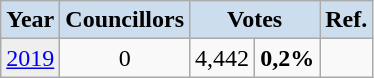<table class="wikitable">
<tr>
<th style="text-align:center; background:#cde;">Year</th>
<th style="text-align:center; background:#cde;">Councillors</th>
<th style="text-align:center; background:#cde;" colspan="2">Votes</th>
<th style="text-align:center; background:#cde;" colspan="2">Ref.</th>
</tr>
<tr>
<td style="text-align:center; background:#efefef;"><a href='#'>2019</a></td>
<td style="text-align:center;">0</td>
<td style="text-align:right;">4,442</td>
<td style="text-align:right;"><strong>0,2%</strong></td>
<td style="text-align:center;"></td>
</tr>
</table>
